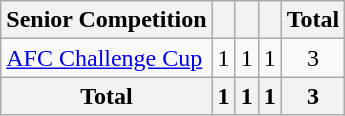<table class="wikitable" style="text-align: center;">
<tr>
<th>Senior Competition</th>
<th></th>
<th></th>
<th></th>
<th>Total</th>
</tr>
<tr>
<td align=left><a href='#'>AFC Challenge Cup</a></td>
<td>1</td>
<td>1</td>
<td>1</td>
<td>3</td>
</tr>
<tr>
<th>Total</th>
<th>1</th>
<th>1</th>
<th>1</th>
<th>3</th>
</tr>
</table>
